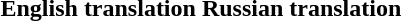<table>
<tr>
<th>English translation</th>
<th>Russian translation<br></th>
</tr>
<tr style="white-space:nowrap;text-align:center;vertical-align:top;">
<td></td>
<td></td>
</tr>
</table>
